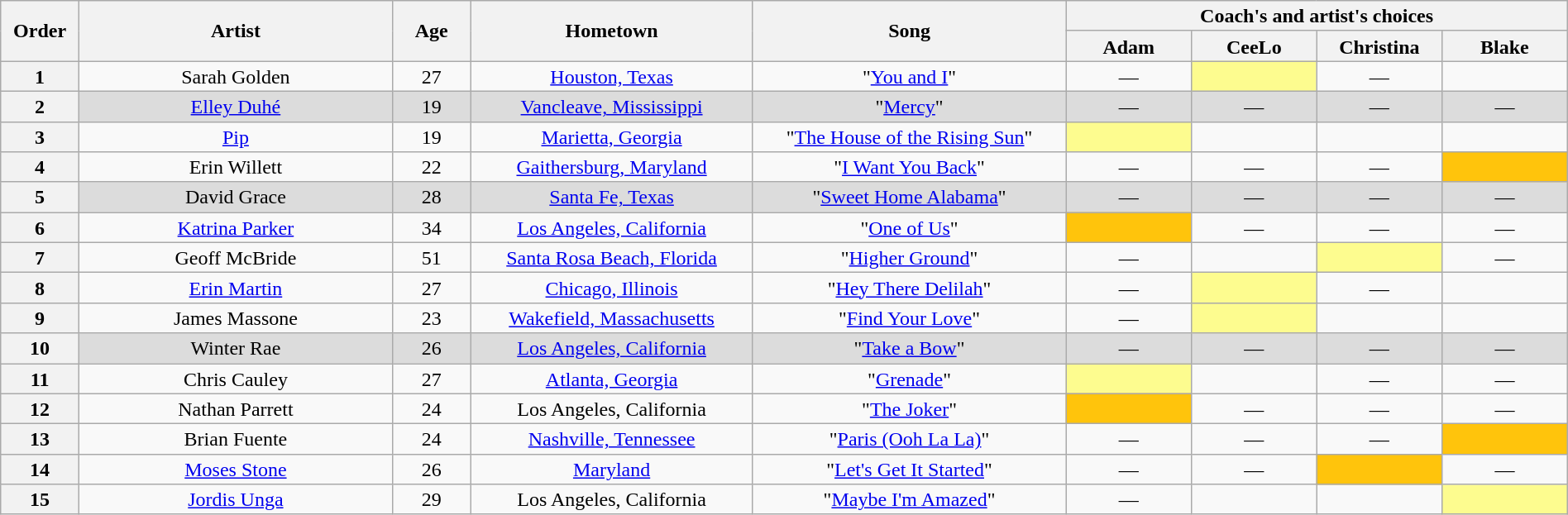<table class="wikitable" style="text-align:center; line-height:17px; width:100%;">
<tr>
<th scope="col" rowspan="2" style="width:5%;">Order</th>
<th scope="col" rowspan="2" style="width:20%;">Artist</th>
<th scope="col" rowspan="2" style="width:5%;">Age</th>
<th scope="col" rowspan="2" style="width:18%;">Hometown</th>
<th scope="col" rowspan="2" style="width:20%;">Song</th>
<th scope="col" colspan="4" style="width:32%;">Coach's and artist's choices</th>
</tr>
<tr>
<th style="width:8%;">Adam</th>
<th style="width:8%;">CeeLo</th>
<th style="width:8%;">Christina</th>
<th style="width:8%;">Blake</th>
</tr>
<tr>
<th>1</th>
<td>Sarah Golden</td>
<td>27</td>
<td><a href='#'>Houston, Texas</a></td>
<td>"<a href='#'>You and I</a>"</td>
<td>—</td>
<td style="background:#fdfc8f;"><strong></strong></td>
<td>—</td>
<td><strong></strong></td>
</tr>
<tr>
<th>2</th>
<td style="background:#DCDCDC;"><a href='#'>Elley Duhé</a></td>
<td style="background:#DCDCDC;">19</td>
<td style="background:#DCDCDC;"><a href='#'>Vancleave, Mississippi</a></td>
<td style="background:#DCDCDC;">"<a href='#'>Mercy</a>"</td>
<td style="background:#DCDCDC;">—</td>
<td style="background:#DCDCDC;">—</td>
<td style="background:#DCDCDC;">—</td>
<td style="background:#DCDCDC;">—</td>
</tr>
<tr>
<th>3</th>
<td><a href='#'>Pip</a></td>
<td>19</td>
<td><a href='#'>Marietta, Georgia</a></td>
<td>"<a href='#'>The House of the Rising Sun</a>"</td>
<td style="background:#fdfc8f;"><strong></strong></td>
<td><strong></strong></td>
<td><strong></strong></td>
<td><strong></strong></td>
</tr>
<tr>
<th>4</th>
<td>Erin Willett</td>
<td>22</td>
<td><a href='#'>Gaithersburg, Maryland</a></td>
<td>"<a href='#'>I Want You Back</a>"</td>
<td>—</td>
<td>—</td>
<td>—</td>
<td style="background:#FFC40C;"><strong></strong></td>
</tr>
<tr>
<th>5</th>
<td style="background:#DCDCDC;">David Grace</td>
<td style="background:#DCDCDC;">28</td>
<td style="background:#DCDCDC;"><a href='#'>Santa Fe, Texas</a></td>
<td style="background:#DCDCDC;">"<a href='#'>Sweet Home Alabama</a>"</td>
<td style="background:#DCDCDC;">—</td>
<td style="background:#DCDCDC;">—</td>
<td style="background:#DCDCDC;">—</td>
<td style="background:#DCDCDC;">—</td>
</tr>
<tr>
<th>6</th>
<td><a href='#'>Katrina Parker</a></td>
<td>34</td>
<td><a href='#'>Los Angeles, California</a></td>
<td>"<a href='#'>One of Us</a>"</td>
<td style="background:#FFC40C;"><strong></strong></td>
<td>—</td>
<td>—</td>
<td>—</td>
</tr>
<tr>
<th>7</th>
<td>Geoff McBride</td>
<td>51</td>
<td><a href='#'>Santa Rosa Beach, Florida</a></td>
<td>"<a href='#'>Higher Ground</a>"</td>
<td>—</td>
<td><strong></strong></td>
<td style="background:#fdfc8f;"><strong></strong></td>
<td>—</td>
</tr>
<tr>
<th>8</th>
<td><a href='#'>Erin Martin</a></td>
<td>27</td>
<td><a href='#'>Chicago, Illinois</a></td>
<td>"<a href='#'>Hey There Delilah</a>"</td>
<td>—</td>
<td style="background:#fdfc8f;"><strong></strong></td>
<td>—</td>
<td><strong></strong></td>
</tr>
<tr>
<th>9</th>
<td>James Massone</td>
<td>23</td>
<td><a href='#'>Wakefield, Massachusetts</a></td>
<td>"<a href='#'>Find Your Love</a>"</td>
<td>—</td>
<td style="background:#fdfc8f;"><strong></strong></td>
<td><strong></strong></td>
<td><strong></strong></td>
</tr>
<tr>
<th>10</th>
<td style="background:#DCDCDC;">Winter Rae</td>
<td style="background:#DCDCDC;">26</td>
<td style="background:#DCDCDC;"><a href='#'>Los Angeles, California</a></td>
<td style="background:#DCDCDC;">"<a href='#'>Take a Bow</a>"</td>
<td style="background:#DCDCDC;">—</td>
<td style="background:#DCDCDC;">—</td>
<td style="background:#DCDCDC;">—</td>
<td style="background:#DCDCDC;">—</td>
</tr>
<tr>
<th>11</th>
<td>Chris Cauley</td>
<td>27</td>
<td><a href='#'>Atlanta, Georgia</a></td>
<td>"<a href='#'>Grenade</a>"</td>
<td style="background:#fdfc8f;"><strong></strong></td>
<td><strong></strong></td>
<td>—</td>
<td>—</td>
</tr>
<tr>
<th>12</th>
<td>Nathan Parrett</td>
<td>24</td>
<td>Los Angeles, California</td>
<td>"<a href='#'>The Joker</a>"</td>
<td style="background:#FFC40C;"><strong></strong></td>
<td>—</td>
<td>—</td>
<td>—</td>
</tr>
<tr>
<th>13</th>
<td>Brian Fuente</td>
<td>24</td>
<td><a href='#'>Nashville, Tennessee</a></td>
<td>"<a href='#'>Paris (Ooh La La)</a>"</td>
<td>—</td>
<td>—</td>
<td>—</td>
<td style="background:#FFC40C;"><strong></strong></td>
</tr>
<tr>
<th>14</th>
<td><a href='#'>Moses Stone</a></td>
<td>26</td>
<td><a href='#'>Maryland</a></td>
<td>"<a href='#'>Let's Get It Started</a>"</td>
<td>—</td>
<td>—</td>
<td style="background:#FFC40C;"><strong></strong></td>
<td>—</td>
</tr>
<tr>
<th>15</th>
<td><a href='#'>Jordis Unga</a></td>
<td>29</td>
<td>Los Angeles, California</td>
<td>"<a href='#'>Maybe I'm Amazed</a>"</td>
<td>—</td>
<td><strong></strong></td>
<td><strong></strong></td>
<td style="background:#fdfc8f;"><strong></strong></td>
</tr>
</table>
